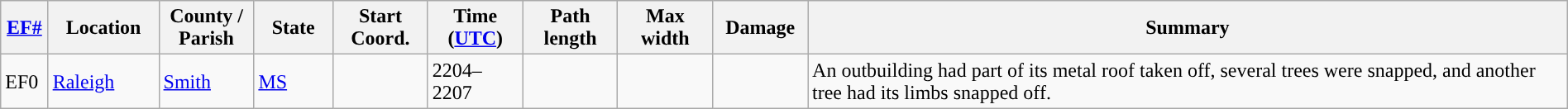<table class="wikitable sortable" style="width:100%;">
<tr>
<th scope="col"  style="width:3%; text-align:center;"><a href='#'>EF#</a></th>
<th scope="col"  style="width:7%; text-align:center;" class="unsortable">Location</th>
<th scope="col"  style="width:6%; text-align:center;" class="unsortable">County / Parish</th>
<th scope="col"  style="width:5%; text-align:center;">State</th>
<th scope="col"  style="width:6%; text-align:center;">Start Coord.</th>
<th scope="col"  style="width:6%; text-align:center;">Time (<a href='#'>UTC</a>)</th>
<th scope="col"  style="width:6%; text-align:center;">Path length</th>
<th scope="col"  style="width:6%; text-align:center;">Max width</th>
<th scope="col"  style="width:6%; text-align:center;">Damage</th>
<th scope="col" class="unsortable" style="width:48%; text-align:center;">Summary</th>
</tr>
<tr>
<td>EF0</td>
<td><a href='#'>Raleigh</a></td>
<td><a href='#'>Smith</a></td>
<td><a href='#'>MS</a></td>
<td></td>
<td>2204–2207</td>
<td></td>
<td></td>
<td></td>
<td>An outbuilding had part of its metal roof taken off, several trees were snapped, and another tree had its limbs snapped off.</td>
</tr>
</table>
